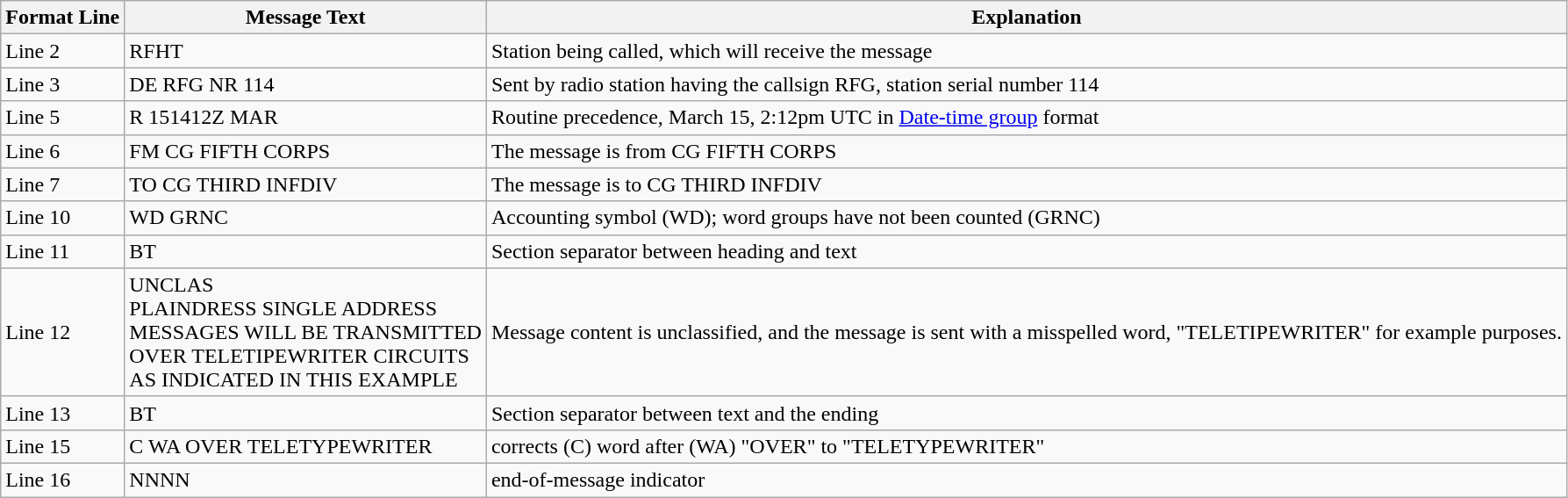<table class="wikitable">
<tr>
<th>Format Line</th>
<th>Message Text</th>
<th>Explanation</th>
</tr>
<tr>
<td>Line 2</td>
<td>RFHT</td>
<td>Station being called, which will receive the message</td>
</tr>
<tr>
<td>Line 3</td>
<td>DE RFG NR 114</td>
<td>Sent by radio station having the callsign RFG, station serial number 114</td>
</tr>
<tr>
<td>Line 5</td>
<td>R 151412Z MAR</td>
<td>Routine precedence, March 15, 2:12pm UTC in <a href='#'>Date-time group</a> format</td>
</tr>
<tr>
<td>Line 6</td>
<td>FM CG FIFTH CORPS</td>
<td>The message is from CG FIFTH CORPS</td>
</tr>
<tr>
<td>Line 7</td>
<td>TO CG THIRD INFDIV</td>
<td>The message is to CG THIRD INFDIV</td>
</tr>
<tr>
<td>Line 10</td>
<td>WD GRNC</td>
<td>Accounting symbol (WD); word groups have not been counted (GRNC)</td>
</tr>
<tr>
<td>Line 11</td>
<td>BT</td>
<td>Section separator between heading and text</td>
</tr>
<tr>
<td>Line 12</td>
<td>UNCLAS<br>PLAINDRESS SINGLE ADDRESS<br>MESSAGES WILL BE TRANSMITTED<br>OVER TELETIPEWRITER CIRCUITS<br>AS INDICATED IN THIS EXAMPLE</td>
<td>Message content is unclassified, and the message is sent with a misspelled word, "TELETIPEWRITER" for example purposes.</td>
</tr>
<tr>
<td>Line 13</td>
<td>BT</td>
<td>Section separator between text and the ending</td>
</tr>
<tr>
<td>Line 15</td>
<td>C WA OVER TELETYPEWRITER</td>
<td>corrects (C) word after (WA) "OVER" to "TELETYPEWRITER"</td>
</tr>
<tr>
<td>Line 16</td>
<td>NNNN</td>
<td>end-of-message indicator</td>
</tr>
</table>
